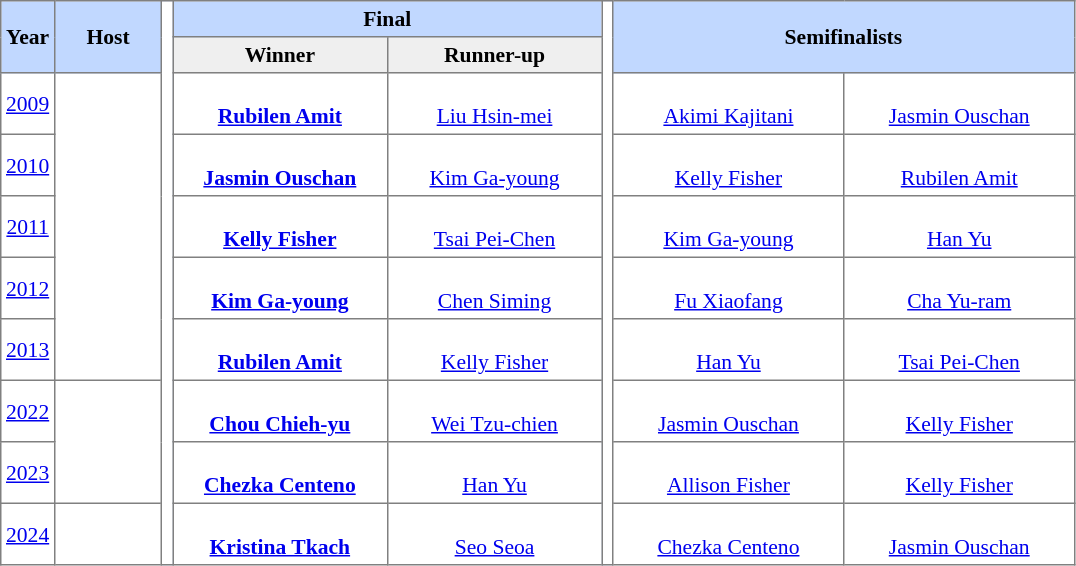<table border="1" style="border-collapse:collapse; text-align:center; font-size:90%" cellpadding="3" cellspacing="0">
<tr bgcolor="#C1D8FF">
<th rowspan="2" width="5%">Year</th>
<th rowspan="2" width="10%">Host</th>
<td rowspan="27" width="1%" bgcolor="ffffff"></td>
<th colspan="2">Final</th>
<td rowspan="27" width="1%" bgcolor="ffffff"></td>
<th rowspan="2" colspan="2">Semifinalists</th>
</tr>
<tr bgcolor="EFEFEF">
<th width="20%">Winner</th>
<th width="20%">Runner-up</th>
</tr>
<tr>
<td><a href='#'>2009</a></td>
<td rowspan=5></td>
<td><strong><br><a href='#'>Rubilen Amit</a></strong></td>
<td><br><a href='#'>Liu Hsin-mei</a></td>
<td><br><a href='#'>Akimi Kajitani</a></td>
<td><br><a href='#'>Jasmin Ouschan</a></td>
</tr>
<tr>
<td><a href='#'>2010</a></td>
<td><strong><br><a href='#'>Jasmin Ouschan</a></strong></td>
<td><br><a href='#'>Kim Ga-young</a></td>
<td><br><a href='#'>Kelly Fisher</a></td>
<td><br><a href='#'>Rubilen Amit</a></td>
</tr>
<tr>
<td><a href='#'>2011</a></td>
<td><strong><br><a href='#'>Kelly Fisher</a></strong></td>
<td><br><a href='#'>Tsai Pei-Chen</a></td>
<td><br><a href='#'>Kim Ga-young</a></td>
<td><br><a href='#'>Han Yu</a></td>
</tr>
<tr>
<td><a href='#'>2012</a></td>
<td><strong><br><a href='#'>Kim Ga-young</a></strong></td>
<td><br><a href='#'>Chen Siming</a></td>
<td><br><a href='#'>Fu Xiaofang</a></td>
<td><br><a href='#'>Cha Yu-ram</a></td>
</tr>
<tr>
<td><a href='#'>2013</a></td>
<td><strong><br><a href='#'>Rubilen Amit</a></strong></td>
<td><br><a href='#'>Kelly Fisher</a></td>
<td><br><a href='#'>Han Yu</a></td>
<td><br><a href='#'>Tsai Pei-Chen</a></td>
</tr>
<tr>
<td><a href='#'>2022</a></td>
<td rowspan=2></td>
<td><strong><br><a href='#'>Chou Chieh-yu</a></strong></td>
<td><br><a href='#'>Wei Tzu-chien</a></td>
<td><br><a href='#'>Jasmin Ouschan</a></td>
<td><br><a href='#'>Kelly Fisher</a></td>
</tr>
<tr>
<td><a href='#'>2023</a></td>
<td><strong><br><a href='#'>Chezka Centeno</a></strong></td>
<td><br><a href='#'>Han Yu</a></td>
<td><br><a href='#'>Allison Fisher</a></td>
<td><br><a href='#'>Kelly Fisher</a></td>
</tr>
<tr>
<td><a href='#'>2024</a></td>
<td></td>
<td><strong><br><a href='#'>Kristina Tkach</a></strong></td>
<td><br><a href='#'>Seo Seoa</a></td>
<td><br><a href='#'>Chezka Centeno</a></td>
<td><br><a href='#'>Jasmin Ouschan</a></td>
</tr>
</table>
